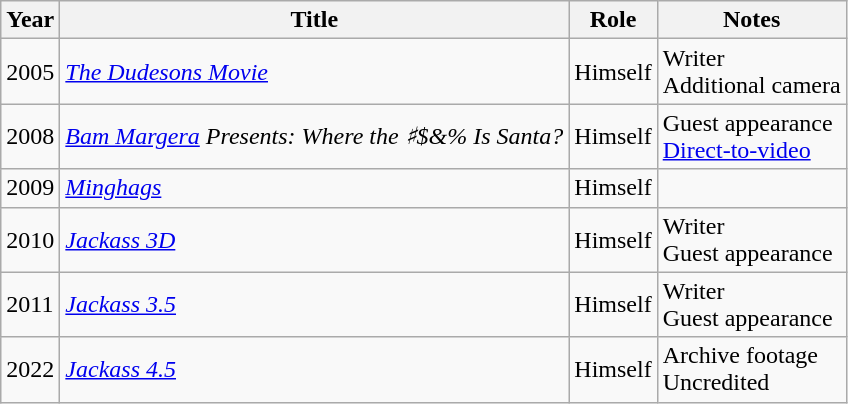<table class="wikitable sortable">
<tr>
<th>Year</th>
<th>Title</th>
<th>Role</th>
<th class="unsortable">Notes</th>
</tr>
<tr>
<td>2005</td>
<td><em><a href='#'>The Dudesons Movie</a></em></td>
<td>Himself</td>
<td>Writer<br>Additional camera</td>
</tr>
<tr>
<td>2008</td>
<td><em><a href='#'>Bam Margera</a> Presents: Where the ♯$&% Is Santa?</em></td>
<td>Himself</td>
<td>Guest appearance<br><a href='#'>Direct-to-video</a></td>
</tr>
<tr>
<td>2009</td>
<td><em><a href='#'>Minghags</a></em></td>
<td>Himself</td>
</tr>
<tr>
<td>2010</td>
<td><em><a href='#'>Jackass 3D</a></em></td>
<td>Himself</td>
<td>Writer<br>Guest appearance</td>
</tr>
<tr>
<td>2011</td>
<td><em><a href='#'>Jackass 3.5</a></em></td>
<td>Himself</td>
<td>Writer<br>Guest appearance</td>
</tr>
<tr>
<td>2022</td>
<td><em><a href='#'>Jackass 4.5</a></em></td>
<td>Himself</td>
<td>Archive footage<br>Uncredited</td>
</tr>
</table>
